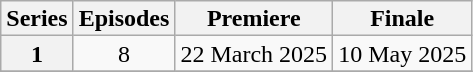<table class="wikitable" style="text-align:center; line-height:16px">
<tr>
<th scope="col">Series</th>
<th scope="col">Episodes</th>
<th scope="col">Premiere</th>
<th scope="col">Finale</th>
</tr>
<tr>
<th>1</th>
<td>8</td>
<td>22 March 2025</td>
<td>10 May 2025</td>
</tr>
<tr>
</tr>
</table>
